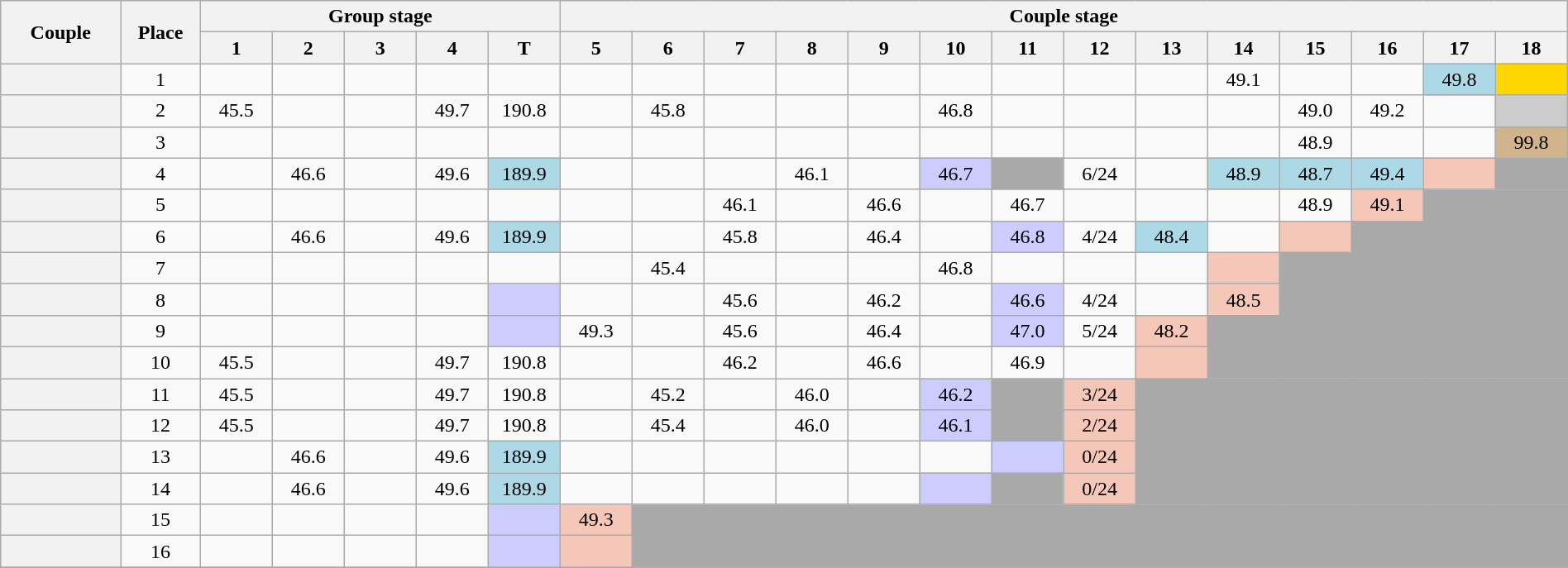<table class="wikitable sortable"  style="margin:auto; text-align:center; white-space:nowrap; width:100%;">
<tr>
<th width="07.5%" rowspan=2>Couple</th>
<th width="05.0%" rowspan=2>Place</th>
<th colspan=05>Group stage</th>
<th colspan=14>Couple stage</th>
</tr>
<tr>
<th width="04.5%">1</th>
<th width="04.5%">2</th>
<th width="04.5%">3</th>
<th width="04.5%">4</th>
<th width="04.5%">T</th>
<th width="04.5%">5</th>
<th width="04.5%">6</th>
<th width="04.5%">7</th>
<th width="04.5%">8</th>
<th width="04.5%">9</th>
<th width="04.5%">10</th>
<th width="04.5%">11</th>
<th width="04.5%">12</th>
<th width="04.5%">13</th>
<th width="04.5%">14</th>
<th width="04.5%">15</th>
<th width="04.5%">16</th>
<th width="04.5%">17</th>
<th width="04.5%">18</th>
</tr>
<tr>
<th></th>
<td>1</td>
<td></td>
<td></td>
<td></td>
<td></td>
<td></td>
<td></td>
<td></td>
<td></td>
<td></td>
<td></td>
<td></td>
<td></td>
<td></td>
<td></td>
<td>49.1</td>
<td></td>
<td></td>
<td bgcolor=ADD8E6>49.8</td>
<td bgcolor=FFD700></td>
</tr>
<tr>
<th></th>
<td>2</td>
<td>45.5</td>
<td></td>
<td></td>
<td>49.7</td>
<td>190.8</td>
<td></td>
<td>45.8</td>
<td></td>
<td></td>
<td></td>
<td>46.8</td>
<td></td>
<td></td>
<td></td>
<td></td>
<td>49.0</td>
<td>49.2</td>
<td></td>
<td bgcolor=CCCCCC></td>
</tr>
<tr>
<th></th>
<td>3</td>
<td></td>
<td></td>
<td></td>
<td></td>
<td></td>
<td></td>
<td></td>
<td></td>
<td></td>
<td></td>
<td></td>
<td></td>
<td></td>
<td></td>
<td></td>
<td>48.9</td>
<td></td>
<td></td>
<td bgcolor=D2B48C>99.8</td>
</tr>
<tr>
<th></th>
<td>4</td>
<td></td>
<td>46.6</td>
<td></td>
<td>49.6</td>
<td bgcolor=ADD8E6>189.9</td>
<td></td>
<td></td>
<td></td>
<td>46.1</td>
<td></td>
<td bgcolor=CCCCFF>46.7</td>
<td bgcolor=A9A9A9></td>
<td>6/24</td>
<td></td>
<td bgcolor=ADD8E6>48.9</td>
<td bgcolor=ADD8E6>48.7</td>
<td bgcolor=ADD8E6>49.4</td>
<td bgcolor=F4C7B8></td>
<td bgcolor=A9A9A9></td>
</tr>
<tr>
<th></th>
<td>5</td>
<td></td>
<td></td>
<td></td>
<td></td>
<td></td>
<td></td>
<td></td>
<td>46.1</td>
<td></td>
<td>46.6</td>
<td></td>
<td>46.7</td>
<td></td>
<td></td>
<td></td>
<td>48.9</td>
<td bgcolor=F4C7B8>49.1</td>
<td bgcolor=A9A9A9 colspan=2></td>
</tr>
<tr>
<th></th>
<td>6</td>
<td></td>
<td>46.6</td>
<td></td>
<td>49.6</td>
<td bgcolor=ADD8E6>189.9</td>
<td></td>
<td></td>
<td>45.8</td>
<td></td>
<td>46.4</td>
<td></td>
<td bgcolor=CCCCFF>46.8</td>
<td>4/24</td>
<td bgcolor=ADD8E6>48.4</td>
<td></td>
<td bgcolor=F4C7B8></td>
<td bgcolor=A9A9A9 colspan=3></td>
</tr>
<tr>
<th></th>
<td>7</td>
<td></td>
<td></td>
<td></td>
<td></td>
<td></td>
<td></td>
<td>45.4</td>
<td></td>
<td></td>
<td></td>
<td>46.8</td>
<td></td>
<td></td>
<td></td>
<td bgcolor=F4C7B8></td>
<td bgcolor=A9A9A9 rowspan=2 colspan=4></td>
</tr>
<tr>
<th></th>
<td>8</td>
<td></td>
<td></td>
<td></td>
<td></td>
<td bgcolor=CCCCFF></td>
<td></td>
<td></td>
<td>45.6</td>
<td></td>
<td>46.2</td>
<td></td>
<td bgcolor=CCCCFF>46.6</td>
<td>4/24</td>
<td></td>
<td bgcolor=F4C7B8>48.5</td>
</tr>
<tr>
<th></th>
<td>9</td>
<td></td>
<td></td>
<td></td>
<td></td>
<td bgcolor=CCCCFF></td>
<td>49.3</td>
<td></td>
<td>45.6</td>
<td></td>
<td>46.4</td>
<td></td>
<td bgcolor=CCCCFF>47.0</td>
<td>5/24</td>
<td bgcolor=F4C7B8>48.2</td>
<td bgcolor=A9A9A9 rowspan=2 colspan=5></td>
</tr>
<tr>
<th></th>
<td>10</td>
<td>45.5</td>
<td></td>
<td></td>
<td>49.7</td>
<td>190.8</td>
<td></td>
<td></td>
<td>46.2</td>
<td></td>
<td>46.6</td>
<td></td>
<td>46.9</td>
<td></td>
<td bgcolor=F4C7B8></td>
</tr>
<tr>
<th></th>
<td>11</td>
<td>45.5</td>
<td></td>
<td></td>
<td>49.7</td>
<td>190.8</td>
<td></td>
<td>45.2</td>
<td></td>
<td>46.0</td>
<td></td>
<td bgcolor=CCCCFF>46.2</td>
<td bgcolor=A9A9A9></td>
<td bgcolor=F4C7B8>3/24</td>
<td bgcolor=A9A9A9 rowspan=4 colspan=6></td>
</tr>
<tr>
<th></th>
<td>12</td>
<td>45.5</td>
<td></td>
<td></td>
<td>49.7</td>
<td>190.8</td>
<td></td>
<td>45.4</td>
<td></td>
<td>46.0</td>
<td></td>
<td bgcolor=CCCCFF>46.1</td>
<td bgcolor=A9A9A9></td>
<td bgcolor=F4C7B8>2/24</td>
</tr>
<tr>
<th></th>
<td>13</td>
<td></td>
<td>46.6</td>
<td></td>
<td>49.6</td>
<td bgcolor=ADD8E6>189.9</td>
<td></td>
<td></td>
<td></td>
<td></td>
<td></td>
<td></td>
<td bgcolor=CCCCFF></td>
<td bgcolor=F4C7B8>0/24</td>
</tr>
<tr>
<th></th>
<td>14</td>
<td></td>
<td>46.6</td>
<td></td>
<td>49.6</td>
<td bgcolor=ADD8E6>189.9</td>
<td></td>
<td></td>
<td></td>
<td></td>
<td></td>
<td bgcolor=CCCCFF></td>
<td bgcolor=A9A9A9></td>
<td bgcolor=F4C7B8>0/24</td>
</tr>
<tr>
<th></th>
<td>15</td>
<td></td>
<td></td>
<td></td>
<td></td>
<td bgcolor=CCCCFF></td>
<td bgcolor=F4C7B8>49.3</td>
<td bgcolor=A9A9A9 rowspan=2 colspan=13></td>
</tr>
<tr>
<th></th>
<td>16</td>
<td></td>
<td></td>
<td></td>
<td></td>
<td bgcolor=CCCCFF></td>
<td bgcolor=F4C7B8></td>
</tr>
<tr>
</tr>
</table>
